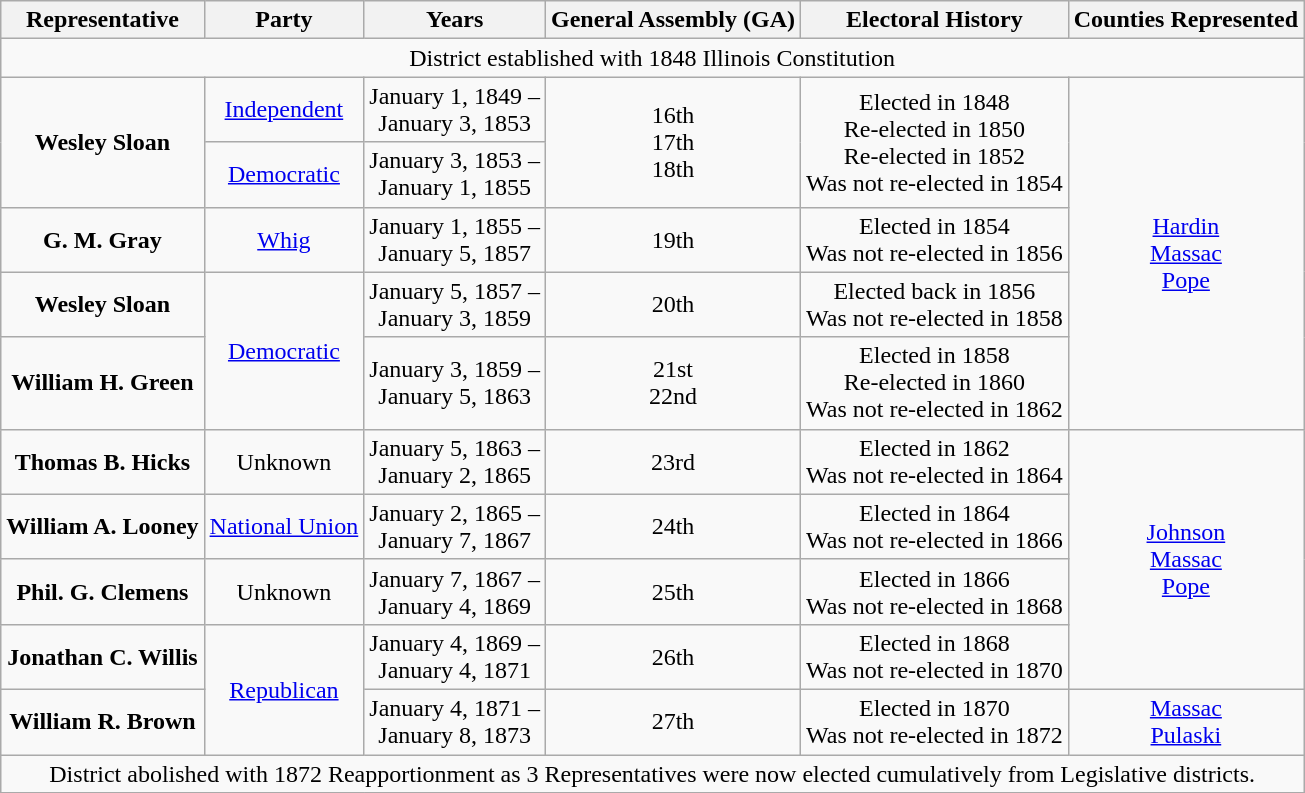<table class="wikitable" style="text-align:center">
<tr>
<th>Representative</th>
<th>Party</th>
<th>Years</th>
<th>General Assembly (GA)</th>
<th>Electoral History</th>
<th>Counties Represented</th>
</tr>
<tr>
<td colspan=6>District established with 1848 Illinois Constitution</td>
</tr>
<tr>
<td rowspan=2><strong>Wesley Sloan</strong></td>
<td><a href='#'>Independent</a></td>
<td>January 1, 1849 –<br>January 3, 1853</td>
<td rowspan=2>16th<br>17th<br>18th</td>
<td rowspan=2>Elected in 1848<br>Re-elected in 1850<br>Re-elected in 1852<br>Was not re-elected in 1854</td>
<td rowspan=5><a href='#'>Hardin</a><br><a href='#'>Massac</a><br><a href='#'>Pope</a></td>
</tr>
<tr>
<td><a href='#'>Democratic</a></td>
<td>January 3, 1853 –<br>January 1, 1855</td>
</tr>
<tr>
<td><strong>G. M. Gray</strong></td>
<td><a href='#'>Whig</a></td>
<td>January 1, 1855 –<br>January 5, 1857</td>
<td>19th</td>
<td>Elected in 1854<br>Was not re-elected in 1856</td>
</tr>
<tr>
<td><strong>Wesley Sloan</strong></td>
<td rowspan=2 ><a href='#'>Democratic</a></td>
<td>January 5, 1857 –<br>January 3, 1859</td>
<td>20th</td>
<td>Elected back in 1856<br>Was not re-elected in 1858</td>
</tr>
<tr>
<td><strong>William H. Green</strong></td>
<td>January 3, 1859 –<br>January 5, 1863</td>
<td>21st<br>22nd</td>
<td>Elected in 1858<br>Re-elected in 1860<br>Was not re-elected in 1862</td>
</tr>
<tr>
<td><strong>Thomas B. Hicks</strong></td>
<td>Unknown</td>
<td>January 5, 1863 –<br>January 2, 1865</td>
<td>23rd</td>
<td>Elected in 1862<br>Was not re-elected in 1864</td>
<td rowspan=4><a href='#'>Johnson</a><br><a href='#'>Massac</a><br><a href='#'>Pope</a></td>
</tr>
<tr>
<td><strong>William A. Looney</strong></td>
<td><a href='#'>National Union</a></td>
<td>January 2, 1865 –<br>January 7, 1867</td>
<td>24th</td>
<td>Elected in 1864<br>Was not re-elected in 1866</td>
</tr>
<tr>
<td><strong>Phil. G. Clemens</strong></td>
<td>Unknown</td>
<td>January 7, 1867 –<br>January 4, 1869</td>
<td>25th</td>
<td>Elected in 1866<br>Was not re-elected in 1868</td>
</tr>
<tr>
<td><strong>Jonathan C. Willis</strong></td>
<td rowspan=2 ><a href='#'>Republican</a></td>
<td>January 4, 1869 –<br>January 4, 1871</td>
<td>26th</td>
<td>Elected in 1868<br>Was not re-elected in 1870</td>
</tr>
<tr>
<td><strong>William R. Brown</strong></td>
<td>January 4, 1871 –<br>January 8, 1873</td>
<td>27th</td>
<td>Elected in 1870<br>Was not re-elected in 1872</td>
<td><a href='#'>Massac</a><br><a href='#'>Pulaski</a></td>
</tr>
<tr>
<td colspan=6>District abolished with 1872 Reapportionment as 3 Representatives were now elected cumulatively from Legislative districts.</td>
</tr>
<tr>
</tr>
</table>
